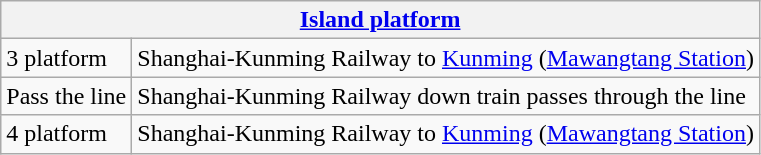<table class="wikitable">
<tr>
<th colspan="2"><a href='#'>Island platform</a></th>
</tr>
<tr>
<td>3 platform</td>
<td>Shanghai-Kunming Railway to <a href='#'>Kunming</a> (<a href='#'>Mawangtang Station</a>)</td>
</tr>
<tr>
<td>Pass the line</td>
<td>Shanghai-Kunming Railway down train passes through the line</td>
</tr>
<tr>
<td>4 platform</td>
<td>Shanghai-Kunming Railway to <a href='#'>Kunming</a> (<a href='#'>Mawangtang Station</a>)</td>
</tr>
</table>
